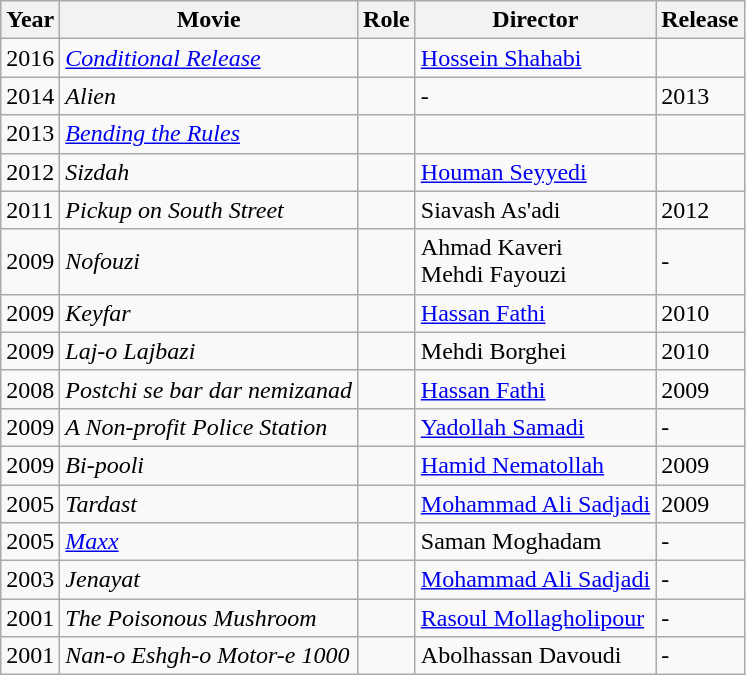<table class="wikitable" id="cxmwJw" style="margin-bottom: 10px;">
<tr>
<th>Year</th>
<th>Movie</th>
<th>Role</th>
<th>Director</th>
<th>Release</th>
</tr>
<tr>
<td>2016</td>
<td><a href='#'><em>Conditional Release</em></a></td>
<td></td>
<td><a href='#'>Hossein Shahabi</a></td>
<td></td>
</tr>
<tr>
<td>2014</td>
<td><em>Alien</em></td>
<td></td>
<td>-</td>
<td>2013</td>
</tr>
<tr>
<td>2013</td>
<td><em><a href='#'>Bending the Rules</a></em></td>
<td></td>
<td></td>
<td></td>
</tr>
<tr>
<td>2012</td>
<td><em>Sizdah</em></td>
<td></td>
<td><a href='#'>Houman Seyyedi</a></td>
<td></td>
</tr>
<tr>
<td>2011</td>
<td><em>Pickup on South Street</em></td>
<td></td>
<td>Siavash As'adi</td>
<td>2012</td>
</tr>
<tr>
<td>2009</td>
<td><em>Nofouzi</em></td>
<td></td>
<td>Ahmad Kaveri<br>Mehdi Fayouzi</td>
<td>-</td>
</tr>
<tr>
<td>2009</td>
<td><em>Keyfar</em></td>
<td></td>
<td><a href='#'>Hassan Fathi</a></td>
<td>2010</td>
</tr>
<tr>
<td>2009</td>
<td><em>Laj-o Lajbazi</em></td>
<td></td>
<td>Mehdi Borghei</td>
<td>2010</td>
</tr>
<tr>
<td>2008</td>
<td><em>Postchi se bar dar nemizanad</em></td>
<td></td>
<td><a href='#'>Hassan Fathi</a></td>
<td>2009</td>
</tr>
<tr>
<td>2009</td>
<td><em>A Non-profit Police Station</em></td>
<td></td>
<td><a href='#'>Yadollah Samadi</a></td>
<td>-</td>
</tr>
<tr>
<td>2009</td>
<td><em>Bi-pooli</em></td>
<td></td>
<td><a href='#'>Hamid Nematollah</a></td>
<td>2009</td>
</tr>
<tr>
<td>2005</td>
<td><em>Tardast</em></td>
<td></td>
<td><a href='#'>Mohammad Ali Sadjadi</a></td>
<td>2009</td>
</tr>
<tr>
<td>2005</td>
<td><a href='#'><em>Maxx</em></a></td>
<td></td>
<td>Saman Moghadam</td>
<td>-</td>
</tr>
<tr>
<td>2003</td>
<td><em>Jenayat</em></td>
<td></td>
<td><a href='#'>Mohammad Ali Sadjadi</a></td>
<td>-</td>
</tr>
<tr>
<td>2001</td>
<td><em>The Poisonous Mushroom</em></td>
<td></td>
<td><a href='#'>Rasoul Mollagholipour</a></td>
<td>-</td>
</tr>
<tr>
<td>2001</td>
<td><em>Nan-o Eshgh-o Motor-e 1000</em></td>
<td></td>
<td>Abolhassan Davoudi</td>
<td>-</td>
</tr>
</table>
